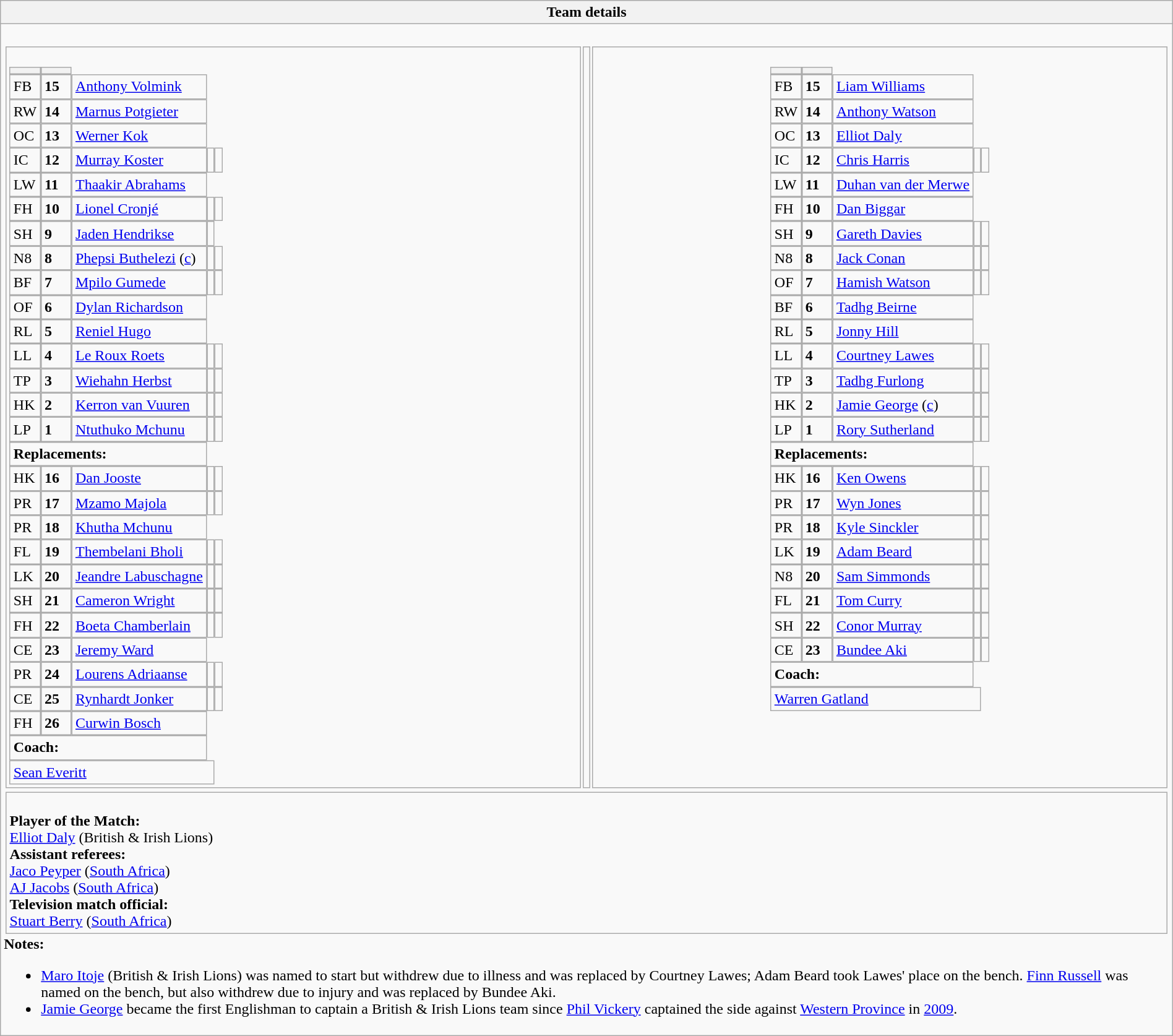<table style="width:100%" class="wikitable collapsible collapsed">
<tr>
<th>Team details</th>
</tr>
<tr>
<td><br><table style="width:100%">
<tr>
<td style="vertical-align:top;width:50%"><br><table cellspacing="0" cellpadding="0">
<tr>
<th width="25"></th>
<th width="25"></th>
</tr>
<tr>
<td>FB</td>
<td><strong>15</strong></td>
<td><a href='#'>Anthony Volmink</a></td>
</tr>
<tr>
<td>RW</td>
<td><strong>14</strong></td>
<td><a href='#'>Marnus Potgieter</a></td>
</tr>
<tr>
<td>OC</td>
<td><strong>13</strong></td>
<td><a href='#'>Werner Kok</a></td>
</tr>
<tr>
<td>IC</td>
<td><strong>12</strong></td>
<td><a href='#'>Murray Koster</a></td>
<td></td>
<td></td>
</tr>
<tr>
<td>LW</td>
<td><strong>11</strong></td>
<td><a href='#'>Thaakir Abrahams</a></td>
</tr>
<tr>
<td>FH</td>
<td><strong>10</strong></td>
<td><a href='#'>Lionel Cronjé</a></td>
<td></td>
<td></td>
</tr>
<tr>
<td>SH</td>
<td><strong>9</strong></td>
<td><a href='#'>Jaden Hendrikse</a></td>
<td></td>
</tr>
<tr>
<td>N8</td>
<td><strong>8</strong></td>
<td><a href='#'>Phepsi Buthelezi</a> (<a href='#'>c</a>)</td>
<td></td>
<td></td>
</tr>
<tr>
<td>BF</td>
<td><strong>7</strong></td>
<td><a href='#'>Mpilo Gumede</a></td>
<td></td>
<td></td>
</tr>
<tr>
<td>OF</td>
<td><strong>6</strong></td>
<td><a href='#'>Dylan Richardson</a></td>
</tr>
<tr>
<td>RL</td>
<td><strong>5</strong></td>
<td><a href='#'>Reniel Hugo</a></td>
</tr>
<tr>
<td>LL</td>
<td><strong>4</strong></td>
<td><a href='#'>Le Roux Roets</a></td>
<td></td>
<td></td>
</tr>
<tr>
<td>TP</td>
<td><strong>3</strong></td>
<td><a href='#'>Wiehahn Herbst</a></td>
<td></td>
<td></td>
</tr>
<tr>
<td>HK</td>
<td><strong>2</strong></td>
<td><a href='#'>Kerron van Vuuren</a></td>
<td></td>
<td></td>
</tr>
<tr>
<td>LP</td>
<td><strong>1</strong></td>
<td><a href='#'>Ntuthuko Mchunu</a></td>
<td></td>
<td></td>
</tr>
<tr>
<td colspan=3><strong>Replacements:</strong></td>
</tr>
<tr>
<td>HK</td>
<td><strong>16</strong></td>
<td><a href='#'>Dan Jooste</a></td>
<td></td>
<td></td>
</tr>
<tr>
<td>PR</td>
<td><strong>17</strong></td>
<td><a href='#'>Mzamo Majola</a></td>
<td></td>
<td></td>
</tr>
<tr>
<td>PR</td>
<td><strong>18</strong></td>
<td><a href='#'>Khutha Mchunu</a></td>
</tr>
<tr>
<td>FL</td>
<td><strong>19</strong></td>
<td><a href='#'>Thembelani Bholi</a></td>
<td></td>
<td></td>
</tr>
<tr>
<td>LK</td>
<td><strong>20</strong></td>
<td><a href='#'>Jeandre Labuschagne</a></td>
<td></td>
<td></td>
</tr>
<tr>
<td>SH</td>
<td><strong>21</strong></td>
<td><a href='#'>Cameron Wright</a></td>
<td></td>
<td></td>
</tr>
<tr>
<td>FH</td>
<td><strong>22</strong></td>
<td><a href='#'>Boeta Chamberlain</a></td>
<td></td>
<td></td>
</tr>
<tr>
<td>CE</td>
<td><strong>23</strong></td>
<td><a href='#'>Jeremy Ward</a></td>
</tr>
<tr>
<td>PR</td>
<td><strong>24</strong></td>
<td><a href='#'>Lourens Adriaanse</a></td>
<td></td>
<td></td>
</tr>
<tr>
<td>CE</td>
<td><strong>25</strong></td>
<td><a href='#'>Rynhardt Jonker</a></td>
<td></td>
<td></td>
</tr>
<tr>
<td>FH</td>
<td><strong>26</strong></td>
<td><a href='#'>Curwin Bosch</a></td>
</tr>
<tr>
<td colspan=3><strong>Coach:</strong></td>
</tr>
<tr>
<td colspan="4"> <a href='#'>Sean Everitt</a></td>
</tr>
</table>
</td>
<td valign=top></td>
<td style="vertical-align:top;width:50%"><br><table cellspacing="0" cellpadding="0" style="margin:auto">
<tr>
<th width="25"></th>
<th width="25"></th>
</tr>
<tr>
<td>FB</td>
<td><strong>15</strong></td>
<td> <a href='#'>Liam Williams</a></td>
</tr>
<tr>
<td>RW</td>
<td><strong>14</strong></td>
<td> <a href='#'>Anthony Watson</a></td>
</tr>
<tr>
<td>OC</td>
<td><strong>13</strong></td>
<td> <a href='#'>Elliot Daly</a></td>
</tr>
<tr>
<td>IC</td>
<td><strong>12</strong></td>
<td> <a href='#'>Chris Harris</a></td>
<td></td>
<td></td>
</tr>
<tr>
<td>LW</td>
<td><strong>11</strong></td>
<td> <a href='#'>Duhan van der Merwe</a></td>
</tr>
<tr>
<td>FH</td>
<td><strong>10</strong></td>
<td> <a href='#'>Dan Biggar</a></td>
</tr>
<tr>
<td>SH</td>
<td><strong>9</strong></td>
<td> <a href='#'>Gareth Davies</a></td>
<td></td>
<td></td>
</tr>
<tr>
<td>N8</td>
<td><strong>8</strong></td>
<td> <a href='#'>Jack Conan</a></td>
<td></td>
<td></td>
</tr>
<tr>
<td>OF</td>
<td><strong>7</strong></td>
<td> <a href='#'>Hamish Watson</a></td>
<td></td>
<td></td>
</tr>
<tr>
<td>BF</td>
<td><strong>6</strong></td>
<td> <a href='#'>Tadhg Beirne</a></td>
</tr>
<tr>
<td>RL</td>
<td><strong>5</strong></td>
<td> <a href='#'>Jonny Hill</a></td>
</tr>
<tr>
<td>LL</td>
<td><strong>4</strong></td>
<td> <a href='#'>Courtney Lawes</a></td>
<td></td>
<td></td>
</tr>
<tr>
<td>TP</td>
<td><strong>3</strong></td>
<td> <a href='#'>Tadhg Furlong</a></td>
<td></td>
<td></td>
</tr>
<tr>
<td>HK</td>
<td><strong>2</strong></td>
<td> <a href='#'>Jamie George</a> (<a href='#'>c</a>)</td>
<td></td>
<td></td>
</tr>
<tr>
<td>LP</td>
<td><strong>1</strong></td>
<td> <a href='#'>Rory Sutherland</a></td>
<td></td>
<td></td>
</tr>
<tr>
<td colspan=3><strong>Replacements:</strong></td>
</tr>
<tr>
<td>HK</td>
<td><strong>16</strong></td>
<td> <a href='#'>Ken Owens</a></td>
<td></td>
<td></td>
</tr>
<tr>
<td>PR</td>
<td><strong>17</strong></td>
<td> <a href='#'>Wyn Jones</a></td>
<td></td>
<td></td>
</tr>
<tr>
<td>PR</td>
<td><strong>18</strong></td>
<td> <a href='#'>Kyle Sinckler</a></td>
<td></td>
<td></td>
</tr>
<tr>
<td>LK</td>
<td><strong>19</strong></td>
<td> <a href='#'>Adam Beard</a></td>
<td></td>
<td></td>
</tr>
<tr>
<td>N8</td>
<td><strong>20</strong></td>
<td> <a href='#'>Sam Simmonds</a></td>
<td></td>
<td></td>
</tr>
<tr>
<td>FL</td>
<td><strong>21</strong></td>
<td> <a href='#'>Tom Curry</a></td>
<td></td>
<td></td>
</tr>
<tr>
<td>SH</td>
<td><strong>22</strong></td>
<td> <a href='#'>Conor Murray</a></td>
<td></td>
<td></td>
</tr>
<tr>
<td>CE</td>
<td><strong>23</strong></td>
<td> <a href='#'>Bundee Aki</a></td>
<td></td>
<td></td>
</tr>
<tr>
<td colspan=3><strong>Coach:</strong></td>
</tr>
<tr>
<td colspan="4"> <a href='#'>Warren Gatland</a></td>
</tr>
</table>
</td>
</tr>
</table>
<table style="width:100%">
<tr>
<td><br><strong>Player of the Match:</strong>
<br><a href='#'>Elliot Daly</a> (British & Irish Lions)<br><strong>Assistant referees:</strong>
<br><a href='#'>Jaco Peyper</a> (<a href='#'>South Africa</a>)
<br><a href='#'>AJ Jacobs</a> (<a href='#'>South Africa</a>)
<br><strong>Television match official:</strong>
<br><a href='#'>Stuart Berry</a> (<a href='#'>South Africa</a>)</td>
</tr>
</table>
<strong>Notes:</strong><ul><li><a href='#'>Maro Itoje</a> (British & Irish Lions) was named to start but withdrew due to illness and was replaced by Courtney Lawes; Adam Beard took Lawes' place on the bench. <a href='#'>Finn Russell</a> was named on the bench, but also withdrew due to injury and was replaced by Bundee Aki.</li><li><a href='#'>Jamie George</a> became the first Englishman to captain a British & Irish Lions team since <a href='#'>Phil Vickery</a> captained the side against <a href='#'>Western Province</a> in <a href='#'>2009</a>.</li></ul></td>
</tr>
</table>
